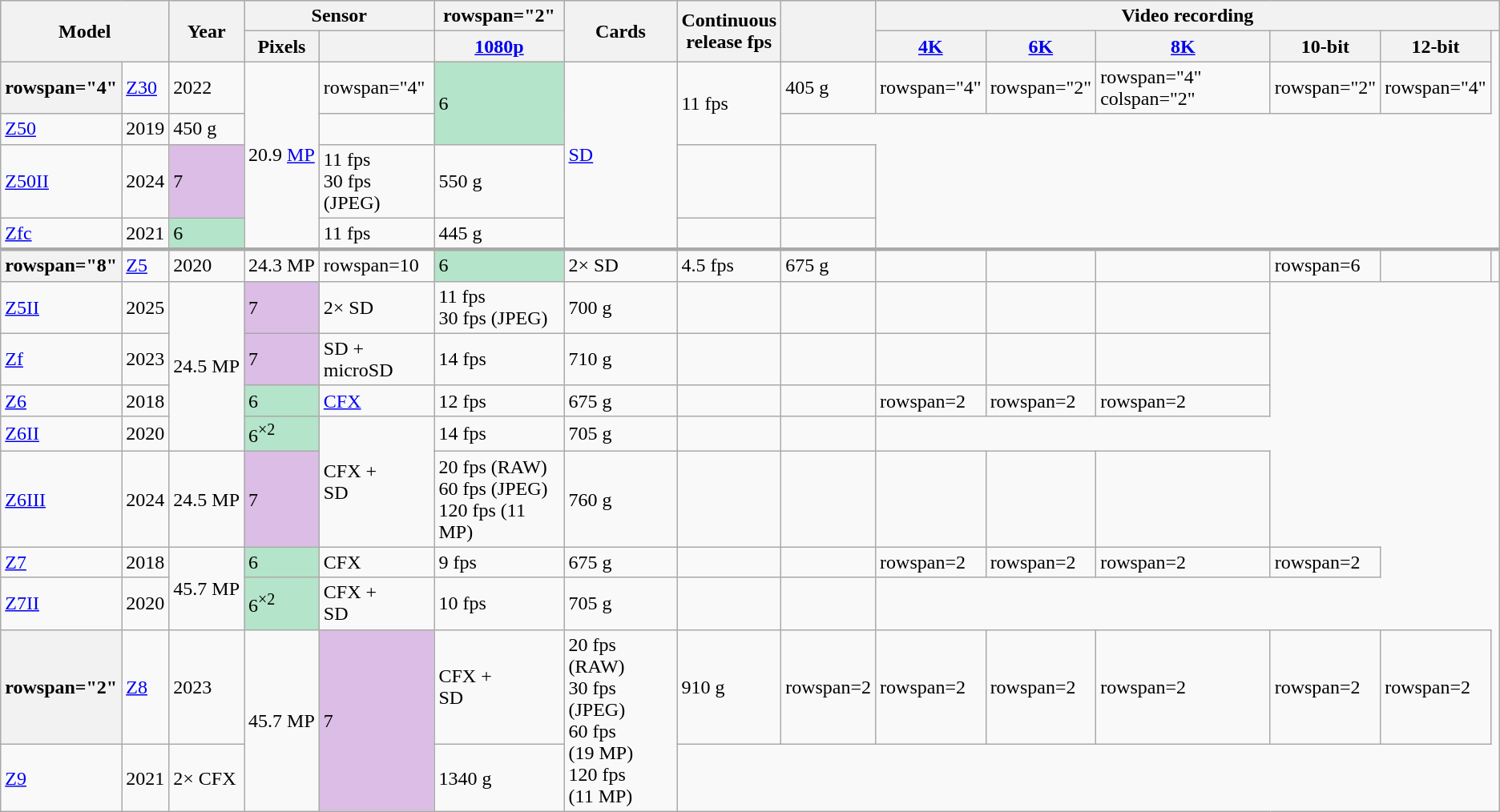<table class="wikitable sortable" style="text-align:left">
<tr bgcolor="#CCCCCC">
<th colspan="2" rowspan="2">Model</th>
<th rowspan="2">Year</th>
<th colspan="2">Sensor</th>
<th>rowspan="2" </th>
<th rowspan="2">Cards</th>
<th rowspan="2">Continuous<br>release fps</th>
<th rowspan="2"></th>
<th colspan="6">Video recording</th>
</tr>
<tr>
<th>Pixels</th>
<th></th>
<th><a href='#'>1080p</a></th>
<th><a href='#'>4K</a></th>
<th><a href='#'>6K</a></th>
<th><a href='#'>8K</a></th>
<th>10-bit</th>
<th>12-bit</th>
</tr>
<tr>
<th>rowspan="4" </th>
<td><a href='#'>Z30</a></td>
<td>2022</td>
<td rowspan="4">20.9 <a href='#'>MP</a></td>
<td>rowspan="4" </td>
<td rowspan="2" style="background:#b4e4c9;">6</td>
<td rowspan="4"><a href='#'>SD</a></td>
<td rowspan="2">11 fps</td>
<td>405 g</td>
<td>rowspan="4" </td>
<td>rowspan="2" </td>
<td>rowspan="4" colspan="2" </td>
<td>rowspan="2" </td>
<td>rowspan="4" </td>
</tr>
<tr>
<td><a href='#'>Z50</a></td>
<td>2019</td>
<td>450 g</td>
</tr>
<tr>
<td><a href='#'>Z50II</a></td>
<td>2024</td>
<td style="background:#dbbde5;">7</td>
<td>11 fps<br>30 fps (JPEG)</td>
<td>550 g</td>
<td></td>
<td></td>
</tr>
<tr>
<td><a href='#'>Zfc</a></td>
<td>2021</td>
<td style="background:#b4e4c9;">6</td>
<td>11 fps</td>
<td>445 g</td>
<td></td>
<td></td>
</tr>
<tr style="border-top: solid 3px darkgray">
<th>rowspan="8" </th>
<td><a href='#'>Z5</a></td>
<td>2020</td>
<td>24.3 MP</td>
<td>rowspan=10 </td>
<td style="background:#b4e4c9;">6</td>
<td>2× SD</td>
<td>4.5 fps</td>
<td>675 g</td>
<td></td>
<td></td>
<td></td>
<td>rowspan=6 </td>
<td></td>
<td></td>
</tr>
<tr>
<td><a href='#'>Z5II</a></td>
<td>2025</td>
<td rowspan="4">24.5 MP</td>
<td style="background:#dbbde5;">7</td>
<td>2× SD</td>
<td>11 fps<br>30 fps (JPEG)</td>
<td>700 g</td>
<td></td>
<td></td>
<td></td>
<td></td>
<td></td>
</tr>
<tr>
<td><a href='#'>Zf</a></td>
<td>2023</td>
<td style="background:#dbbde5;">7</td>
<td>SD +<br>microSD</td>
<td>14 fps</td>
<td>710 g</td>
<td></td>
<td></td>
<td></td>
<td></td>
<td></td>
</tr>
<tr>
<td><a href='#'>Z6</a></td>
<td>2018</td>
<td style="background:#b4e4c9;">6</td>
<td><a href='#'>CFX</a></td>
<td>12 fps</td>
<td>675 g</td>
<td></td>
<td></td>
<td>rowspan=2 </td>
<td>rowspan=2 </td>
<td>rowspan=2 </td>
</tr>
<tr>
<td><a href='#'>Z6II</a></td>
<td>2020</td>
<td style="background:#b4e4c9;">6<sup>×2</sup></td>
<td rowspan="2">CFX +<br>SD</td>
<td>14 fps</td>
<td>705 g</td>
<td></td>
<td></td>
</tr>
<tr>
<td><a href='#'>Z6III</a></td>
<td>2024</td>
<td>24.5 MP</td>
<td style="background:#dbbde5;">7</td>
<td>20 fps (RAW)<br>60 fps (JPEG)<br>120 fps (11 MP)<br></td>
<td>760 g</td>
<td></td>
<td></td>
<td></td>
<td></td>
<td></td>
</tr>
<tr>
<td><a href='#'>Z7</a></td>
<td>2018</td>
<td rowspan=2>45.7 MP</td>
<td style="background:#b4e4c9;">6</td>
<td>CFX</td>
<td>9 fps</td>
<td>675 g</td>
<td></td>
<td></td>
<td>rowspan=2 </td>
<td>rowspan=2 </td>
<td>rowspan=2 </td>
<td>rowspan=2 </td>
</tr>
<tr>
<td><a href='#'>Z7II</a></td>
<td>2020</td>
<td style="background:#b4e4c9;">6<sup>×2</sup></td>
<td>CFX +<br>SD</td>
<td>10 fps</td>
<td>705 g</td>
<td></td>
<td></td>
</tr>
<tr>
<th>rowspan="2" </th>
<td><a href='#'>Z8</a></td>
<td>2023</td>
<td rowspan=2>45.7 MP</td>
<td rowspan="2" style="background:#dbbde5;">7</td>
<td>CFX +<br>SD</td>
<td rowspan=2>20 fps (RAW)<br>30 fps (JPEG)<br>60 fps (19 MP)<br>120 fps (11 MP)</td>
<td>910 g</td>
<td>rowspan=2 </td>
<td>rowspan=2 </td>
<td>rowspan=2 </td>
<td>rowspan=2 </td>
<td>rowspan=2 </td>
<td>rowspan=2 </td>
</tr>
<tr>
<td><a href='#'>Z9</a></td>
<td>2021</td>
<td>2× CFX</td>
<td>1340 g</td>
</tr>
</table>
